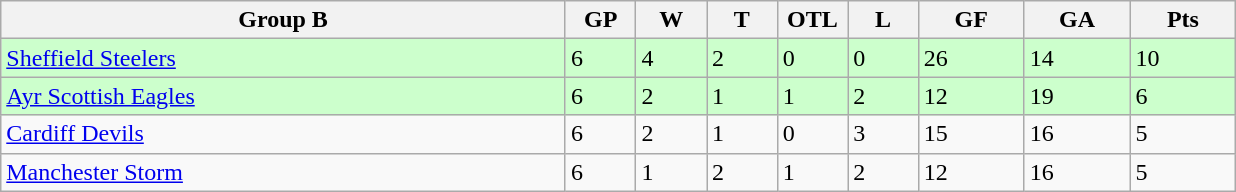<table class="wikitable">
<tr>
<th width="40%">Group B</th>
<th width="5%">GP</th>
<th width="5%">W</th>
<th width="5%">T</th>
<th width="5%">OTL</th>
<th width="5%">L</th>
<th width="7.5%">GF</th>
<th width="7.5%">GA</th>
<th width="7.5%">Pts</th>
</tr>
<tr bgcolor="#CCFFCC">
<td><a href='#'>Sheffield Steelers</a></td>
<td>6</td>
<td>4</td>
<td>2</td>
<td>0</td>
<td>0</td>
<td>26</td>
<td>14</td>
<td>10</td>
</tr>
<tr bgcolor="#CCFFCC">
<td><a href='#'>Ayr Scottish Eagles</a></td>
<td>6</td>
<td>2</td>
<td>1</td>
<td>1</td>
<td>2</td>
<td>12</td>
<td>19</td>
<td>6</td>
</tr>
<tr>
<td><a href='#'>Cardiff Devils</a></td>
<td>6</td>
<td>2</td>
<td>1</td>
<td>0</td>
<td>3</td>
<td>15</td>
<td>16</td>
<td>5</td>
</tr>
<tr>
<td><a href='#'>Manchester Storm</a></td>
<td>6</td>
<td>1</td>
<td>2</td>
<td>1</td>
<td>2</td>
<td>12</td>
<td>16</td>
<td>5</td>
</tr>
</table>
